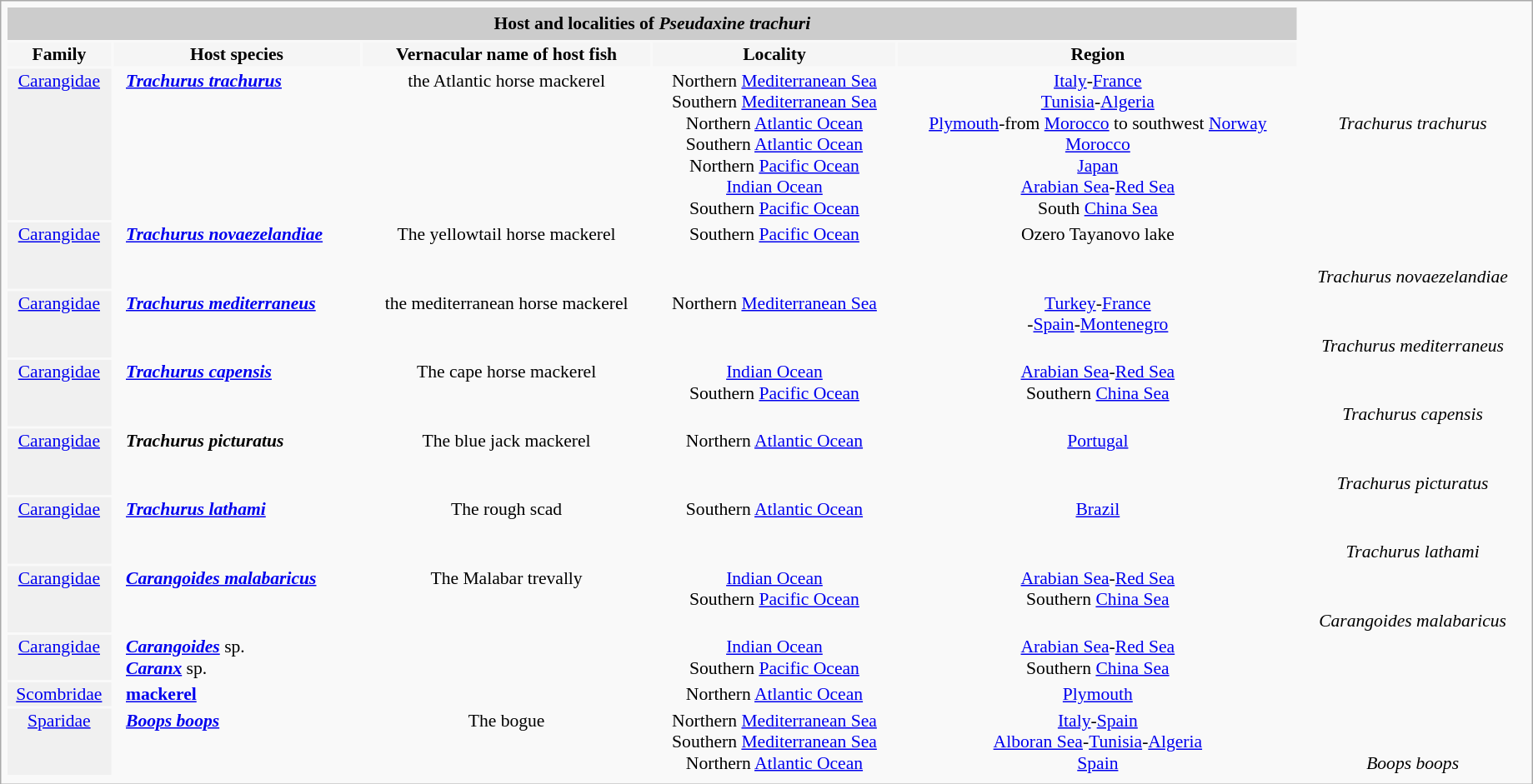<table class="infobox" style="text-align:center; width:97%; margin-right:10px; font-size:90%">
<tr>
<th colspan="5" style="padding:0.3em 0; line-height:1.2em; background:#ccc;">Host and localities of <em>Pseudaxine trachuri</em></th>
</tr>
<tr style="background:#f5f5f5;">
<th>Family</th>
<th>Host species</th>
<th>Vernacular name of host fish</th>
<th>Locality</th>
<th>Region</th>
</tr>
<tr>
<td style="background:#f0f0f0; text-align: center;"><a href='#'>Carangidae</a></td>
<td style="text-align: left; padding-left: 10px;"><strong><em><a href='#'>Trachurus trachurus</a></em></strong></td>
<td>the Atlantic horse mackerel</td>
<td>Northern <a href='#'>Mediterranean Sea</a><br>Southern <a href='#'>Mediterranean Sea</a><br>Northern <a href='#'>Atlantic Ocean</a><br>Southern <a href='#'>Atlantic Ocean</a><br>Northern <a href='#'>Pacific Ocean</a><br><a href='#'>Indian Ocean</a><br>Southern <a href='#'>Pacific Ocean</a></td>
<td><a href='#'>Italy</a>-<a href='#'>France</a><br><a href='#'>Tunisia</a>-<a href='#'>Algeria</a><br><a href='#'>Plymouth</a>-from <a href='#'>Morocco</a> to southwest <a href='#'>Norway</a>
 
<br><a href='#'>Morocco</a><br><a href='#'>Japan</a>
<br><a href='#'>Arabian Sea</a>-<a href='#'>Red Sea</a><br>South <a href='#'>China Sea</a></td>
<td><br><br><em>Trachurus trachurus</em><br></td>
</tr>
<tr>
<td style="background:#f0f0f0; text-align: center;"><a href='#'>Carangidae</a></td>
<td style="text-align: left; padding-left: 10px;"><strong><em><a href='#'>Trachurus novaezelandiae</a></em></strong></td>
<td>The yellowtail horse mackerel</td>
<td>Southern <a href='#'>Pacific Ocean</a></td>
<td>Ozero Tayanovo lake</td>
<td><br><br><em>Trachurus novaezelandiae</em><br></td>
</tr>
<tr>
<td style="background:#f0f0f0; text-align: center;"><a href='#'>Carangidae</a></td>
<td style="text-align: left; padding-left: 10px;"><strong><em><a href='#'>Trachurus mediterraneus</a></em></strong></td>
<td>the mediterranean horse mackerel</td>
<td>Northern <a href='#'>Mediterranean Sea</a></td>
<td><a href='#'>Turkey</a>-<a href='#'>France</a><br>-<a href='#'>Spain</a>-<a href='#'>Montenegro</a></td>
<td><br><br><em>Trachurus mediterraneus</em><br></td>
</tr>
<tr>
<td style="background:#f0f0f0; text-align: center;"><a href='#'>Carangidae</a></td>
<td style="text-align: left; padding-left: 10px;"><strong><em><a href='#'>Trachurus capensis</a></em></strong></td>
<td>The cape horse mackerel</td>
<td><a href='#'>Indian Ocean</a><br>Southern <a href='#'>Pacific Ocean</a></td>
<td><a href='#'>Arabian Sea</a>-<a href='#'>Red Sea</a><br>Southern <a href='#'>China Sea</a></td>
<td><br><br><em>Trachurus capensis</em><br></td>
</tr>
<tr>
<td style="background:#f0f0f0; text-align: center;"><a href='#'>Carangidae</a></td>
<td style="text-align: left; padding-left: 10px;"><strong><em>Trachurus picturatus</em></strong></td>
<td>The blue jack mackerel</td>
<td>Northern <a href='#'>Atlantic Ocean</a></td>
<td><a href='#'>Portugal</a></td>
<td><br><br><em>Trachurus picturatus</em><br></td>
</tr>
<tr>
<td style="background:#f0f0f0; text-align: center;"><a href='#'>Carangidae</a></td>
<td style="text-align: left; padding-left: 10px;"><strong><em><a href='#'>Trachurus lathami</a></em></strong></td>
<td>The rough scad</td>
<td>Southern <a href='#'>Atlantic Ocean</a></td>
<td><a href='#'>Brazil</a></td>
<td><br><br><em>Trachurus lathami</em><br></td>
</tr>
<tr>
<td style="background:#f0f0f0; text-align: center;"><a href='#'>Carangidae</a></td>
<td style="text-align: left; padding-left: 10px;"><strong><em><a href='#'>Carangoides malabaricus</a></em></strong></td>
<td>The Malabar trevally</td>
<td><a href='#'>Indian Ocean</a><br>Southern <a href='#'>Pacific Ocean</a></td>
<td><a href='#'>Arabian Sea</a>-<a href='#'>Red Sea</a><br>Southern <a href='#'>China Sea</a></td>
<td><br><br><em>Carangoides malabaricus</em><br></td>
</tr>
<tr>
<td style="background:#f0f0f0; text-align: center;"><a href='#'>Carangidae</a></td>
<td style="text-align: left; padding-left: 10px;"><strong><em><a href='#'>Carangoides</a></em></strong> sp.<br><strong><em><a href='#'>Caranx</a></em></strong> sp.</td>
<td></td>
<td><a href='#'>Indian Ocean</a><br>Southern <a href='#'>Pacific Ocean</a></td>
<td><a href='#'>Arabian Sea</a>-<a href='#'>Red Sea</a><br>Southern <a href='#'>China Sea</a></td>
</tr>
<tr>
<td style="background:#f0f0f0; text-align: center;"><a href='#'>Scombridae</a></td>
<td style="text-align: left; padding-left: 10px;"><strong><a href='#'>mackerel</a></strong></td>
<td></td>
<td>Northern <a href='#'>Atlantic Ocean</a></td>
<td><a href='#'>Plymouth</a></td>
</tr>
<tr>
<td style="background:#f0f0f0; text-align: center;"><a href='#'>Sparidae</a></td>
<td style="text-align: left; padding-left: 10px;"><strong><em><a href='#'>Boops boops</a></em></strong></td>
<td>The bogue</td>
<td>Northern <a href='#'>Mediterranean Sea</a><br>Southern <a href='#'>Mediterranean Sea</a><br>Northern <a href='#'>Atlantic Ocean</a></td>
<td><a href='#'>Italy</a>-<a href='#'>Spain</a><br><a href='#'>Alboran Sea</a>-<a href='#'>Tunisia</a>-<a href='#'>Algeria</a><br><a href='#'>Spain</a></td>
<td><br><br><em>Boops boops</em><br></td>
</tr>
<tr>
</tr>
</table>
